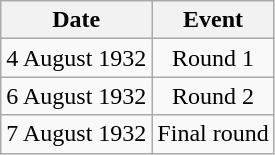<table class = "wikitable" style="text-align:center;">
<tr>
<th>Date</th>
<th>Event</th>
</tr>
<tr>
<td>4 August 1932</td>
<td>Round 1</td>
</tr>
<tr>
<td>6 August 1932</td>
<td>Round 2</td>
</tr>
<tr>
<td>7 August 1932</td>
<td>Final round</td>
</tr>
</table>
